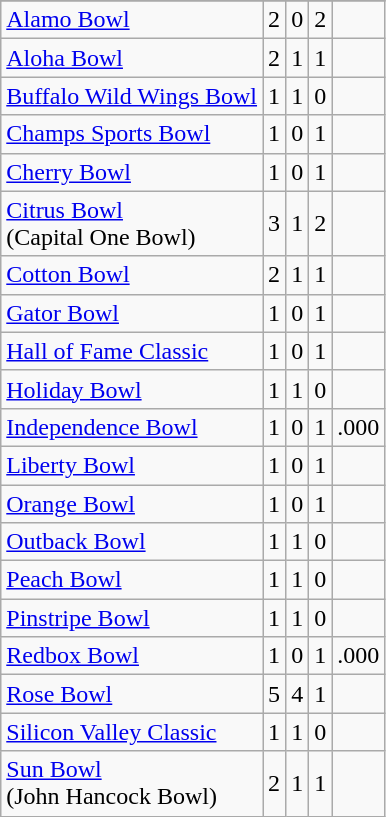<table class="wikitable">
<tr>
</tr>
<tr>
<td><a href='#'>Alamo Bowl</a></td>
<td>2</td>
<td>0</td>
<td>2</td>
<td></td>
</tr>
<tr>
<td><a href='#'>Aloha Bowl</a></td>
<td>2</td>
<td>1</td>
<td>1</td>
<td></td>
</tr>
<tr>
<td><a href='#'>Buffalo Wild Wings Bowl</a></td>
<td>1</td>
<td>1</td>
<td>0</td>
<td></td>
</tr>
<tr>
<td><a href='#'>Champs Sports Bowl</a></td>
<td>1</td>
<td>0</td>
<td>1</td>
<td></td>
</tr>
<tr>
<td><a href='#'>Cherry Bowl</a></td>
<td>1</td>
<td>0</td>
<td>1</td>
<td></td>
</tr>
<tr>
<td><a href='#'>Citrus Bowl</a><br>(Capital One Bowl)</td>
<td>3</td>
<td>1</td>
<td>2</td>
<td></td>
</tr>
<tr>
<td><a href='#'>Cotton Bowl</a></td>
<td>2</td>
<td>1</td>
<td>1</td>
<td></td>
</tr>
<tr>
<td><a href='#'>Gator Bowl</a></td>
<td>1</td>
<td>0</td>
<td>1</td>
<td></td>
</tr>
<tr>
<td><a href='#'>Hall of Fame Classic</a></td>
<td>1</td>
<td>0</td>
<td>1</td>
<td></td>
</tr>
<tr>
<td><a href='#'>Holiday Bowl</a></td>
<td>1</td>
<td>1</td>
<td>0</td>
<td></td>
</tr>
<tr>
<td><a href='#'>Independence Bowl</a></td>
<td>1</td>
<td>0</td>
<td>1</td>
<td>.000</td>
</tr>
<tr>
<td><a href='#'>Liberty Bowl</a></td>
<td>1</td>
<td>0</td>
<td>1</td>
<td></td>
</tr>
<tr>
<td><a href='#'>Orange Bowl</a></td>
<td>1</td>
<td>0</td>
<td>1</td>
<td></td>
</tr>
<tr>
<td><a href='#'>Outback Bowl</a></td>
<td>1</td>
<td>1</td>
<td>0</td>
<td></td>
</tr>
<tr>
<td><a href='#'>Peach Bowl</a></td>
<td>1</td>
<td>1</td>
<td>0</td>
<td></td>
</tr>
<tr>
<td><a href='#'>Pinstripe Bowl</a></td>
<td>1</td>
<td>1</td>
<td>0</td>
<td></td>
</tr>
<tr>
<td><a href='#'>Redbox Bowl</a></td>
<td>1</td>
<td>0</td>
<td>1</td>
<td>.000</td>
</tr>
<tr>
<td><a href='#'>Rose Bowl</a></td>
<td>5</td>
<td>4</td>
<td>1</td>
<td></td>
</tr>
<tr>
<td><a href='#'>Silicon Valley Classic</a></td>
<td>1</td>
<td>1</td>
<td>0</td>
<td></td>
</tr>
<tr>
<td><a href='#'>Sun Bowl</a><br>(John Hancock Bowl)</td>
<td>2</td>
<td>1</td>
<td>1</td>
<td></td>
</tr>
</table>
